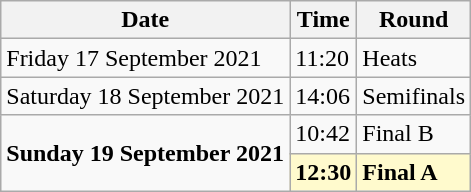<table class="wikitable">
<tr>
<th>Date</th>
<th>Time</th>
<th>Round</th>
</tr>
<tr>
<td>Friday 17 September 2021</td>
<td>11:20</td>
<td>Heats</td>
</tr>
<tr>
<td>Saturday 18 September 2021</td>
<td>14:06</td>
<td>Semifinals</td>
</tr>
<tr>
<td rowspan=2><strong>Sunday 19 September 2021</strong></td>
<td>10:42</td>
<td>Final B</td>
</tr>
<tr>
<td style=background:lemonchiffon><strong>12:30</strong></td>
<td style=background:lemonchiffon><strong>Final A</strong></td>
</tr>
</table>
